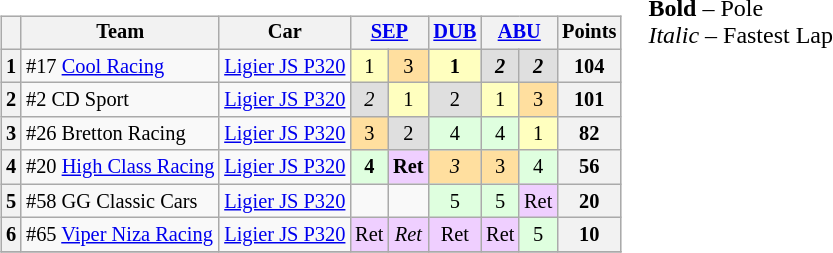<table>
<tr>
<td></td>
<td valign="top"><br><table class="wikitable" style="font-size:85%; text-align:center;">
<tr>
<th></th>
<th>Team</th>
<th>Car</th>
<th colspan=2><a href='#'>SEP</a><br></th>
<th colspan=1><a href='#'>DUB</a><br></th>
<th colspan=2><a href='#'>ABU</a><br></th>
<th>Points</th>
</tr>
<tr>
<th>1</th>
<td align="left"> #17 <a href='#'>Cool Racing</a></td>
<td align="left" nowrap><a href='#'>Ligier JS P320</a></td>
<td style="background:#FFFFBF;">1</td>
<td style="background:#FFDF9F;">3</td>
<td style="background:#FFFFBF;"><strong>1</strong></td>
<td style="background:#DFDFDF;"><strong><em>2</em></strong></td>
<td style="background:#DFDFDF;"><strong><em>2</em></strong></td>
<th>104</th>
</tr>
<tr>
<th>2</th>
<td align="left"> #2 CD Sport</td>
<td align="left"><a href='#'>Ligier JS P320</a></td>
<td style="background:#DFDFDF;"><em>2</em></td>
<td style="background:#FFFFBF;">1</td>
<td style="background:#DFDFDF;">2</td>
<td style="background:#FFFFBF;">1</td>
<td style="background:#FFDF9F;">3</td>
<th>101</th>
</tr>
<tr>
<th>3</th>
<td align="left"> #26 Bretton Racing</td>
<td align="left"><a href='#'>Ligier JS P320</a></td>
<td style="background:#FFDF9F;">3</td>
<td style="background:#DFDFDF;">2</td>
<td style="background:#DFFFDF;">4</td>
<td style="background:#DFFFDF;">4</td>
<td style="background:#FFFFBF;">1</td>
<th>82</th>
</tr>
<tr>
<th>4</th>
<td align="left" nowrap> #20 <a href='#'>High Class Racing</a></td>
<td align="left"><a href='#'>Ligier JS P320</a></td>
<td style="background:#DFFFDF;"><strong>4</strong></td>
<td style="background:#EFCFFF;"><strong>Ret</strong></td>
<td style="background:#FFDF9F;"><em>3</em></td>
<td style="background:#FFDF9F;">3</td>
<td style="background:#DFFFDF;">4</td>
<th>56</th>
</tr>
<tr>
<th>5</th>
<td align="left"> #58 GG Classic Cars</td>
<td align="left"><a href='#'>Ligier JS P320</a></td>
<td></td>
<td></td>
<td style="background:#DFFFDF;">5</td>
<td style="background:#DFFFDF;">5</td>
<td style="background:#EFCFFF;">Ret</td>
<th>20</th>
</tr>
<tr>
<th>6</th>
<td align="left"> #65 <a href='#'>Viper Niza Racing</a></td>
<td align="left"><a href='#'>Ligier JS P320</a></td>
<td style="background:#EFCFFF;">Ret</td>
<td style="background:#EFCFFF;"><em>Ret</em></td>
<td style="background:#EFCFFF;">Ret</td>
<td style="background:#EFCFFF;">Ret</td>
<td style="background:#DFFFDF;">5</td>
<th>10</th>
</tr>
<tr>
</tr>
</table>
</td>
<td valign="top"><br>
<span><strong>Bold</strong> – Pole<br></span>
<span><em>Italic</em> – Fastest Lap<br></span></td>
</tr>
</table>
